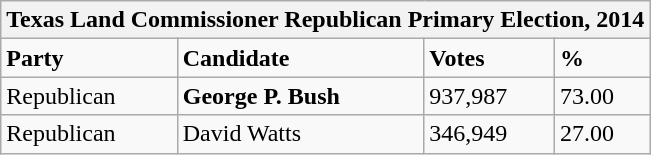<table class="wikitable">
<tr>
<th colspan="4">Texas Land Commissioner Republican Primary Election, 2014</th>
</tr>
<tr>
<td><strong>Party</strong></td>
<td><strong>Candidate</strong></td>
<td><strong>Votes</strong></td>
<td><strong>%</strong></td>
</tr>
<tr>
<td>Republican</td>
<td><strong>George P. Bush</strong></td>
<td>937,987</td>
<td>73.00</td>
</tr>
<tr>
<td>Republican</td>
<td>David Watts</td>
<td>346,949</td>
<td>27.00</td>
</tr>
</table>
